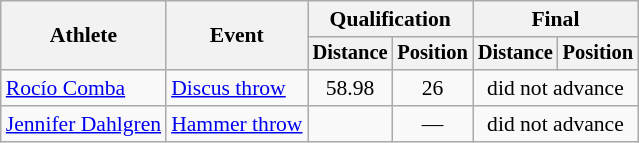<table class=wikitable style="font-size:90%">
<tr>
<th rowspan="2">Athlete</th>
<th rowspan="2">Event</th>
<th colspan="2">Qualification</th>
<th colspan="2">Final</th>
</tr>
<tr style="font-size:95%">
<th>Distance</th>
<th>Position</th>
<th>Distance</th>
<th>Position</th>
</tr>
<tr align=center>
<td align=left><a href='#'>Rocío Comba</a></td>
<td align=left><a href='#'>Discus throw</a></td>
<td>58.98</td>
<td>26</td>
<td colspan=2>did not advance</td>
</tr>
<tr align=center>
<td align=left><a href='#'>Jennifer Dahlgren</a></td>
<td align=left><a href='#'>Hammer throw</a></td>
<td></td>
<td>—</td>
<td colspan=2>did not advance</td>
</tr>
</table>
